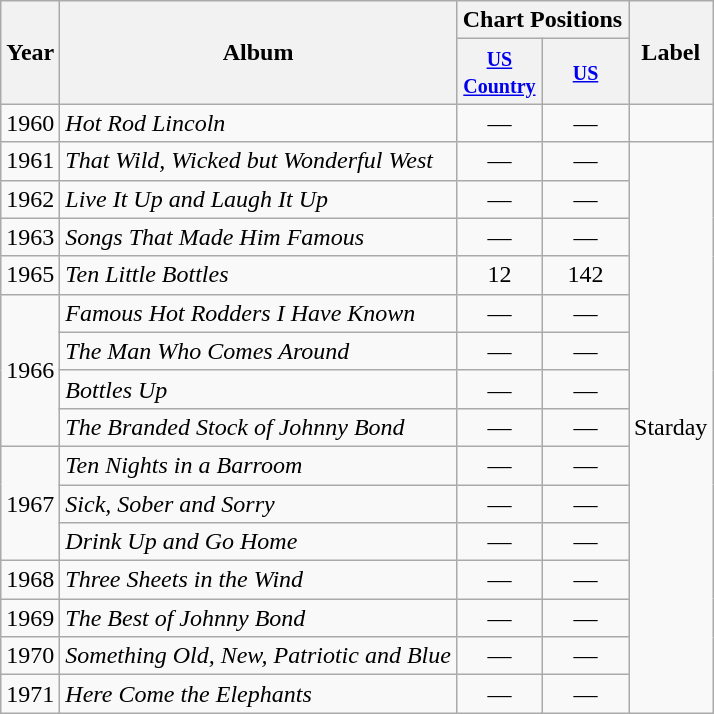<table class="wikitable">
<tr>
<th rowspan="2">Year</th>
<th rowspan="2">Album</th>
<th colspan="2">Chart Positions</th>
<th rowspan="2">Label</th>
</tr>
<tr>
<th width="50"><small><a href='#'>US Country</a></small></th>
<th width="50"><small><a href='#'>US</a></small></th>
</tr>
<tr>
<td>1960</td>
<td><em>Hot Rod Lincoln</em></td>
<td align="center">—</td>
<td align="center">—</td>
</tr>
<tr>
<td>1961</td>
<td><em>That Wild, Wicked but Wonderful West</em></td>
<td align="center">—</td>
<td align="center">—</td>
<td rowspan="16">Starday</td>
</tr>
<tr>
<td>1962</td>
<td><em>Live It Up and Laugh It Up</em></td>
<td align="center">—</td>
<td align="center">—</td>
</tr>
<tr>
<td>1963</td>
<td><em>Songs That Made Him Famous</em></td>
<td align="center">—</td>
<td align="center">—</td>
</tr>
<tr>
<td>1965</td>
<td><em>Ten Little Bottles</em></td>
<td align="center">12</td>
<td align="center">142</td>
</tr>
<tr>
<td rowspan="4">1966</td>
<td><em>Famous Hot Rodders I Have Known</em></td>
<td align="center">—</td>
<td align="center">—</td>
</tr>
<tr>
<td><em>The Man Who Comes Around</em></td>
<td align="center">—</td>
<td align="center">—</td>
</tr>
<tr>
<td><em>Bottles Up</em></td>
<td align="center">—</td>
<td align="center">—</td>
</tr>
<tr>
<td><em>The Branded Stock of Johnny Bond</em></td>
<td align="center">—</td>
<td align="center">—</td>
</tr>
<tr>
<td rowspan="3">1967</td>
<td><em>Ten Nights in a Barroom</em></td>
<td align="center">—</td>
<td align="center">—</td>
</tr>
<tr>
<td><em>Sick, Sober and Sorry</em></td>
<td align="center">—</td>
<td align="center">—</td>
</tr>
<tr>
<td><em>Drink Up and Go Home</em></td>
<td align="center">—</td>
<td align="center">—</td>
</tr>
<tr>
<td>1968</td>
<td><em>Three Sheets in the Wind</em></td>
<td align="center">—</td>
<td align="center">—</td>
</tr>
<tr>
<td>1969</td>
<td><em>The Best of Johnny Bond</em></td>
<td align="center">—</td>
<td align="center">—</td>
</tr>
<tr>
<td>1970</td>
<td><em>Something Old, New, Patriotic and Blue</em></td>
<td align="center">—</td>
<td align="center">—</td>
</tr>
<tr>
<td>1971</td>
<td><em>Here Come the Elephants</em></td>
<td align="center">—</td>
<td align="center">—</td>
</tr>
</table>
